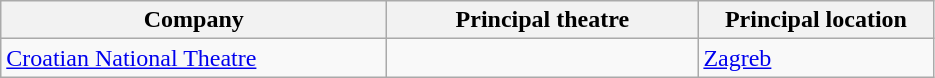<table class="wikitable">
<tr>
<th width=250>Company</th>
<th width=200>Principal theatre</th>
<th width=150>Principal location</th>
</tr>
<tr>
<td><a href='#'>Croatian National Theatre</a></td>
<td></td>
<td><a href='#'>Zagreb</a></td>
</tr>
</table>
